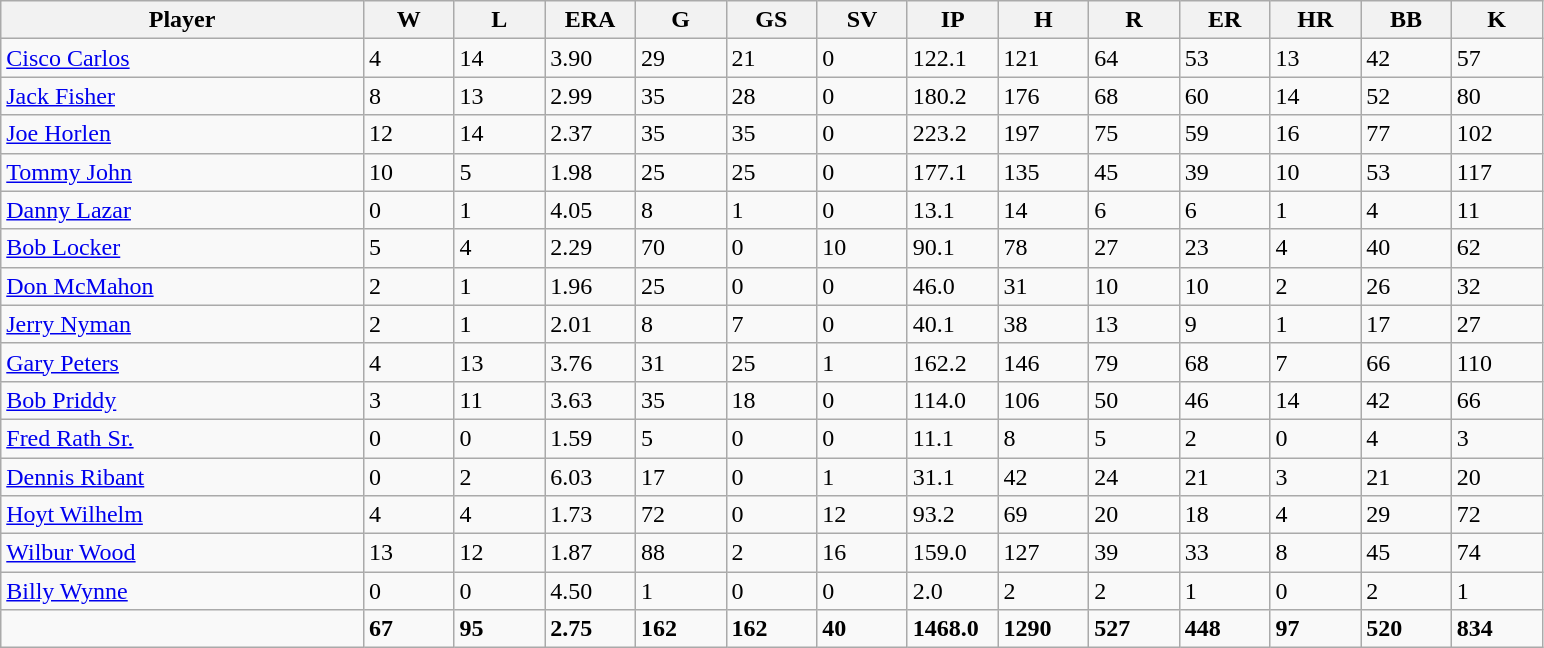<table class="wikitable sortable">
<tr>
<th width="20%">Player</th>
<th width="5%">W</th>
<th width="5%">L</th>
<th width="5%">ERA</th>
<th width="5%">G</th>
<th width="5%">GS</th>
<th width="5%">SV</th>
<th width="5%">IP</th>
<th width="5%">H</th>
<th width="5%">R</th>
<th width="5%">ER</th>
<th width="5%">HR</th>
<th width="5%">BB</th>
<th width="5%">K</th>
</tr>
<tr>
<td><a href='#'>Cisco Carlos</a></td>
<td>4</td>
<td>14</td>
<td>3.90</td>
<td>29</td>
<td>21</td>
<td>0</td>
<td>122.1</td>
<td>121</td>
<td>64</td>
<td>53</td>
<td>13</td>
<td>42</td>
<td>57</td>
</tr>
<tr>
<td><a href='#'>Jack Fisher</a></td>
<td>8</td>
<td>13</td>
<td>2.99</td>
<td>35</td>
<td>28</td>
<td>0</td>
<td>180.2</td>
<td>176</td>
<td>68</td>
<td>60</td>
<td>14</td>
<td>52</td>
<td>80</td>
</tr>
<tr>
<td><a href='#'>Joe Horlen</a></td>
<td>12</td>
<td>14</td>
<td>2.37</td>
<td>35</td>
<td>35</td>
<td>0</td>
<td>223.2</td>
<td>197</td>
<td>75</td>
<td>59</td>
<td>16</td>
<td>77</td>
<td>102</td>
</tr>
<tr>
<td><a href='#'>Tommy John</a></td>
<td>10</td>
<td>5</td>
<td>1.98</td>
<td>25</td>
<td>25</td>
<td>0</td>
<td>177.1</td>
<td>135</td>
<td>45</td>
<td>39</td>
<td>10</td>
<td>53</td>
<td>117</td>
</tr>
<tr>
<td><a href='#'>Danny Lazar</a></td>
<td>0</td>
<td>1</td>
<td>4.05</td>
<td>8</td>
<td>1</td>
<td>0</td>
<td>13.1</td>
<td>14</td>
<td>6</td>
<td>6</td>
<td>1</td>
<td>4</td>
<td>11</td>
</tr>
<tr>
<td><a href='#'>Bob Locker</a></td>
<td>5</td>
<td>4</td>
<td>2.29</td>
<td>70</td>
<td>0</td>
<td>10</td>
<td>90.1</td>
<td>78</td>
<td>27</td>
<td>23</td>
<td>4</td>
<td>40</td>
<td>62</td>
</tr>
<tr>
<td><a href='#'>Don McMahon</a></td>
<td>2</td>
<td>1</td>
<td>1.96</td>
<td>25</td>
<td>0</td>
<td>0</td>
<td>46.0</td>
<td>31</td>
<td>10</td>
<td>10</td>
<td>2</td>
<td>26</td>
<td>32</td>
</tr>
<tr>
<td><a href='#'>Jerry Nyman</a></td>
<td>2</td>
<td>1</td>
<td>2.01</td>
<td>8</td>
<td>7</td>
<td>0</td>
<td>40.1</td>
<td>38</td>
<td>13</td>
<td>9</td>
<td>1</td>
<td>17</td>
<td>27</td>
</tr>
<tr>
<td><a href='#'>Gary Peters</a></td>
<td>4</td>
<td>13</td>
<td>3.76</td>
<td>31</td>
<td>25</td>
<td>1</td>
<td>162.2</td>
<td>146</td>
<td>79</td>
<td>68</td>
<td>7</td>
<td>66</td>
<td>110</td>
</tr>
<tr>
<td><a href='#'>Bob Priddy</a></td>
<td>3</td>
<td>11</td>
<td>3.63</td>
<td>35</td>
<td>18</td>
<td>0</td>
<td>114.0</td>
<td>106</td>
<td>50</td>
<td>46</td>
<td>14</td>
<td>42</td>
<td>66</td>
</tr>
<tr>
<td><a href='#'>Fred Rath Sr.</a></td>
<td>0</td>
<td>0</td>
<td>1.59</td>
<td>5</td>
<td>0</td>
<td>0</td>
<td>11.1</td>
<td>8</td>
<td>5</td>
<td>2</td>
<td>0</td>
<td>4</td>
<td>3</td>
</tr>
<tr>
<td><a href='#'>Dennis Ribant</a></td>
<td>0</td>
<td>2</td>
<td>6.03</td>
<td>17</td>
<td>0</td>
<td>1</td>
<td>31.1</td>
<td>42</td>
<td>24</td>
<td>21</td>
<td>3</td>
<td>21</td>
<td>20</td>
</tr>
<tr>
<td><a href='#'>Hoyt Wilhelm</a></td>
<td>4</td>
<td>4</td>
<td>1.73</td>
<td>72</td>
<td>0</td>
<td>12</td>
<td>93.2</td>
<td>69</td>
<td>20</td>
<td>18</td>
<td>4</td>
<td>29</td>
<td>72</td>
</tr>
<tr>
<td><a href='#'>Wilbur Wood</a></td>
<td>13</td>
<td>12</td>
<td>1.87</td>
<td>88</td>
<td>2</td>
<td>16</td>
<td>159.0</td>
<td>127</td>
<td>39</td>
<td>33</td>
<td>8</td>
<td>45</td>
<td>74</td>
</tr>
<tr>
<td><a href='#'>Billy Wynne</a></td>
<td>0</td>
<td>0</td>
<td>4.50</td>
<td>1</td>
<td>0</td>
<td>0</td>
<td>2.0</td>
<td>2</td>
<td>2</td>
<td>1</td>
<td>0</td>
<td>2</td>
<td>1</td>
</tr>
<tr class="sortbottom">
<td></td>
<td><strong>67</strong></td>
<td><strong>95</strong></td>
<td><strong>2.75</strong></td>
<td><strong>162</strong></td>
<td><strong>162</strong></td>
<td><strong>40</strong></td>
<td><strong>1468.0</strong></td>
<td><strong>1290</strong></td>
<td><strong>527</strong></td>
<td><strong>448</strong></td>
<td><strong>97</strong></td>
<td><strong>520</strong></td>
<td><strong>834</strong></td>
</tr>
</table>
